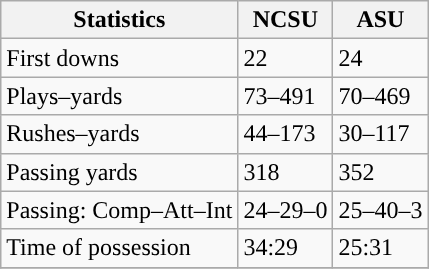<table class="wikitable">
<tr>
<th>Statistics</th>
<th>NCSU</th>
<th>ASU</th>
</tr>
<tr>
<td>First downs</td>
<td>22</td>
<td>24</td>
</tr>
<tr>
<td>Plays–yards</td>
<td>73–491</td>
<td>70–469</td>
</tr>
<tr>
<td>Rushes–yards</td>
<td>44–173</td>
<td>30–117</td>
</tr>
<tr>
<td>Passing yards</td>
<td>318</td>
<td>352</td>
</tr>
<tr>
<td>Passing: Comp–Att–Int</td>
<td>24–29–0</td>
<td>25–40–3</td>
</tr>
<tr>
<td>Time of possession</td>
<td>34:29</td>
<td>25:31</td>
</tr>
<tr>
</tr>
</table>
